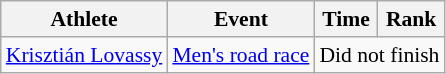<table class=wikitable style="font-size:90%;">
<tr>
<th>Athlete</th>
<th>Event</th>
<th>Time</th>
<th>Rank</th>
</tr>
<tr align=center>
<td align=left><a href='#'>Krisztián Lovassy</a></td>
<td align=left><a href='#'>Men's road race</a></td>
<td colspan=2>Did not finish</td>
</tr>
</table>
